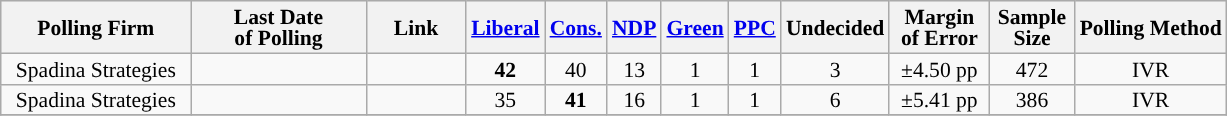<table class="wikitable sortable" style="text-align:center;font-size:90%;line-height:14px;">
<tr style="background:#e9e9e9;">
<th style="width:120px">Polling Firm</th>
<th style="width:110px">Last Date<br>of Polling</th>
<th style="width:60px" class="unsortable">Link</th>
<th style="background-color:"><a href='#'>Liberal</a></th>
<th style="background-color:"><a href='#'>Cons.</a></th>
<th style="background-color:"><a href='#'>NDP</a></th>
<th style="background-color:"><a href='#'>Green</a></th>
<th style="background-color:"><a href='#'><span>PPC</span></a></th>
<th style="background-color:">Undecided</th>
<th style="width:60px;" class=unsortable>Margin<br>of Error</th>
<th style="width:50px;" class=unsortable>Sample<br>Size</th>
<th class=unsortable>Polling Method</th>
</tr>
<tr>
<td>Spadina Strategies</td>
<td></td>
<td></td>
<td><strong>42</strong></td>
<td>40</td>
<td>13</td>
<td>1</td>
<td>1</td>
<td>3</td>
<td>±4.50 pp</td>
<td>472</td>
<td>IVR</td>
</tr>
<tr>
<td>Spadina Strategies</td>
<td></td>
<td></td>
<td>35</td>
<td><strong>41</strong></td>
<td>16</td>
<td>1</td>
<td>1</td>
<td>6</td>
<td>±5.41 pp</td>
<td>386</td>
<td>IVR</td>
</tr>
<tr>
</tr>
</table>
